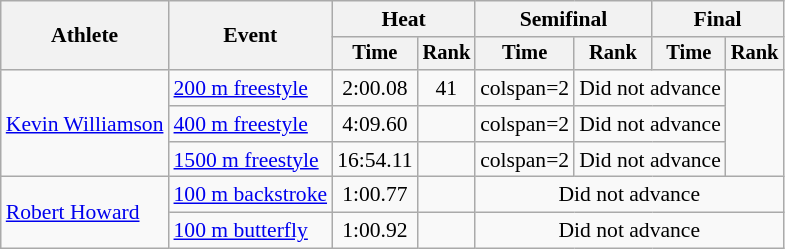<table class=wikitable style="font-size:90%;">
<tr>
<th rowspan=2>Athlete</th>
<th rowspan=2>Event</th>
<th colspan=2>Heat</th>
<th colspan=2>Semifinal</th>
<th colspan=2>Final</th>
</tr>
<tr style="font-size:95%">
<th>Time</th>
<th>Rank</th>
<th>Time</th>
<th>Rank</th>
<th>Time</th>
<th>Rank</th>
</tr>
<tr align=center>
<td rowspan=3 align=left><a href='#'>Kevin Williamson</a></td>
<td align=left><a href='#'>200 m freestyle</a></td>
<td>2:00.08</td>
<td>41</td>
<td>colspan=2 </td>
<td colspan=2>Did not advance</td>
</tr>
<tr align=center>
<td align=left><a href='#'>400 m freestyle</a></td>
<td>4:09.60</td>
<td></td>
<td>colspan=2 </td>
<td colspan=2>Did not advance</td>
</tr>
<tr align=center>
<td align=left><a href='#'>1500 m freestyle</a></td>
<td>16:54.11</td>
<td></td>
<td>colspan=2 </td>
<td colspan=2>Did not advance</td>
</tr>
<tr align=center>
<td rowspan=2 align=left><a href='#'>Robert Howard</a></td>
<td align=left><a href='#'>100 m backstroke</a></td>
<td>1:00.77</td>
<td></td>
<td colspan=4>Did not advance</td>
</tr>
<tr align=center>
<td align=left><a href='#'>100 m butterfly</a></td>
<td>1:00.92</td>
<td></td>
<td colspan=4>Did not advance</td>
</tr>
</table>
